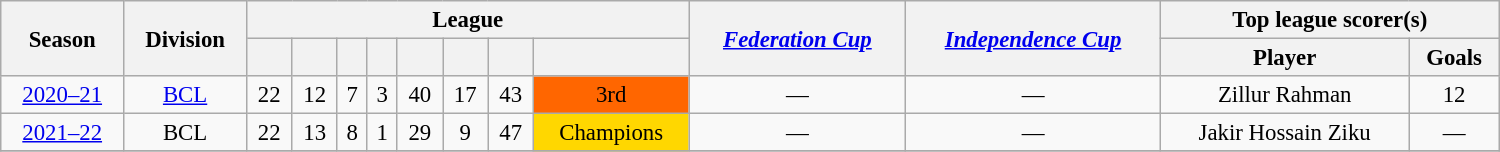<table class="wikitable sortable" style="text-align: center; font-size: 95%; width: 1000px"">
<tr>
<th rowspan="2">Season</th>
<th rowspan="2"><strong>Division</strong></th>
<th colspan="8">League</th>
<th rowspan="2"><em><a href='#'>Federation Cup</a></em></th>
<th rowspan="2"><em><a href='#'>Independence Cup</a></th>
<th colspan="2">Top league scorer(s)</th>
</tr>
<tr>
<th></th>
<th></th>
<th></th>
<th></th>
<th></th>
<th></th>
<th></th>
<th></th>
<th>Player</th>
<th>Goals</th>
</tr>
<tr>
<td><a href='#'>2020–21</a></td>
<td><a href='#'>BCL</a></td>
<td>22</td>
<td>12</td>
<td>7</td>
<td>3</td>
<td>40</td>
<td>17</td>
<td>43</td>
<td bgcolor="ff6600" align="center">3rd</td>
<td>—</td>
<td>—</td>
<td> Zillur Rahman</td>
<td>12</td>
</tr>
<tr>
<td><a href='#'>2021–22</a></td>
<td>BCL</td>
<td>22</td>
<td>13</td>
<td>8</td>
<td>1</td>
<td>29</td>
<td>9</td>
<td>47</td>
<td bgcolor="gold"  align="center">Champions</td>
<td>—</td>
<td>—</td>
<td> Jakir Hossain Ziku</td>
<td>—</td>
</tr>
<tr>
</tr>
</table>
